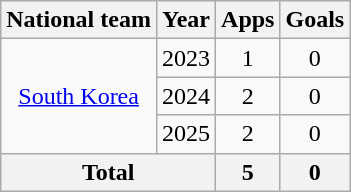<table class="wikitable" style="text-align:center">
<tr>
<th>National team</th>
<th>Year</th>
<th>Apps</th>
<th>Goals</th>
</tr>
<tr>
<td rowspan="3"><a href='#'>South Korea</a></td>
<td>2023</td>
<td>1</td>
<td>0</td>
</tr>
<tr>
<td>2024</td>
<td>2</td>
<td>0</td>
</tr>
<tr>
<td>2025</td>
<td>2</td>
<td>0</td>
</tr>
<tr>
<th colspan="2">Total</th>
<th>5</th>
<th>0</th>
</tr>
</table>
